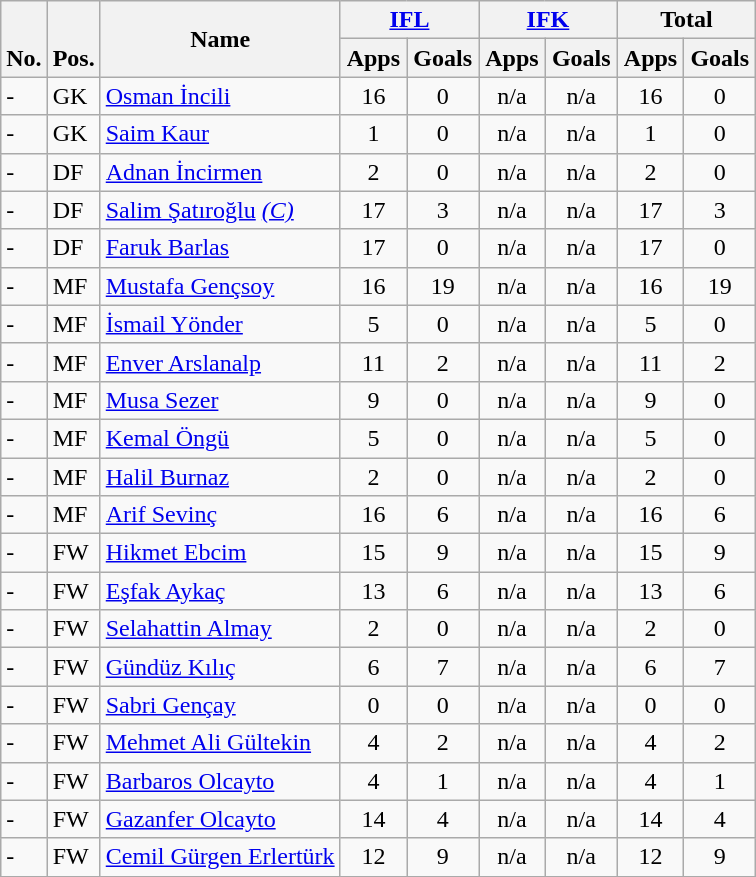<table class="wikitable" style="text-align:center">
<tr>
<th rowspan="2" valign="bottom">No.</th>
<th rowspan="2" valign="bottom">Pos.</th>
<th rowspan="2">Name</th>
<th colspan="2" width="85"><a href='#'>IFL</a></th>
<th colspan="2" width="85"><a href='#'>IFK</a></th>
<th colspan="2" width="85">Total</th>
</tr>
<tr>
<th>Apps</th>
<th>Goals</th>
<th>Apps</th>
<th>Goals</th>
<th>Apps</th>
<th>Goals</th>
</tr>
<tr>
<td align="left">-</td>
<td align="left">GK</td>
<td align="left"> <a href='#'>Osman İncili</a></td>
<td>16</td>
<td>0</td>
<td>n/a</td>
<td>n/a</td>
<td>16</td>
<td>0</td>
</tr>
<tr>
<td align="left">-</td>
<td align="left">GK</td>
<td align="left"> <a href='#'>Saim Kaur</a></td>
<td>1</td>
<td>0</td>
<td>n/a</td>
<td>n/a</td>
<td>1</td>
<td>0</td>
</tr>
<tr>
<td align="left">-</td>
<td align="left">DF</td>
<td align="left"> <a href='#'>Adnan İncirmen</a></td>
<td>2</td>
<td>0</td>
<td>n/a</td>
<td>n/a</td>
<td>2</td>
<td>0</td>
</tr>
<tr>
<td align="left">-</td>
<td align="left">DF</td>
<td align="left"> <a href='#'>Salim Şatıroğlu</a> <em><a href='#'>(C)</a></em></td>
<td>17</td>
<td>3</td>
<td>n/a</td>
<td>n/a</td>
<td>17</td>
<td>3</td>
</tr>
<tr>
<td align="left">-</td>
<td align="left">DF</td>
<td align="left"> <a href='#'>Faruk Barlas</a></td>
<td>17</td>
<td>0</td>
<td>n/a</td>
<td>n/a</td>
<td>17</td>
<td>0</td>
</tr>
<tr>
<td align="left">-</td>
<td align="left">MF</td>
<td align="left"> <a href='#'>Mustafa Gençsoy</a></td>
<td>16</td>
<td>19</td>
<td>n/a</td>
<td>n/a</td>
<td>16</td>
<td>19</td>
</tr>
<tr>
<td align="left">-</td>
<td align="left">MF</td>
<td align="left"> <a href='#'>İsmail Yönder</a></td>
<td>5</td>
<td>0</td>
<td>n/a</td>
<td>n/a</td>
<td>5</td>
<td>0</td>
</tr>
<tr>
<td align="left">-</td>
<td align="left">MF</td>
<td align="left"> <a href='#'>Enver Arslanalp</a></td>
<td>11</td>
<td>2</td>
<td>n/a</td>
<td>n/a</td>
<td>11</td>
<td>2</td>
</tr>
<tr>
<td align="left">-</td>
<td align="left">MF</td>
<td align="left"> <a href='#'>Musa Sezer</a></td>
<td>9</td>
<td>0</td>
<td>n/a</td>
<td>n/a</td>
<td>9</td>
<td>0</td>
</tr>
<tr>
<td align="left">-</td>
<td align="left">MF</td>
<td align="left"> <a href='#'>Kemal Öngü</a></td>
<td>5</td>
<td>0</td>
<td>n/a</td>
<td>n/a</td>
<td>5</td>
<td>0</td>
</tr>
<tr>
<td align="left">-</td>
<td align="left">MF</td>
<td align="left"> <a href='#'>Halil Burnaz</a></td>
<td>2</td>
<td>0</td>
<td>n/a</td>
<td>n/a</td>
<td>2</td>
<td>0</td>
</tr>
<tr>
<td align="left">-</td>
<td align="left">MF</td>
<td align="left"> <a href='#'>Arif Sevinç</a></td>
<td>16</td>
<td>6</td>
<td>n/a</td>
<td>n/a</td>
<td>16</td>
<td>6</td>
</tr>
<tr>
<td align="left">-</td>
<td align="left">FW</td>
<td align="left"> <a href='#'>Hikmet Ebcim</a></td>
<td>15</td>
<td>9</td>
<td>n/a</td>
<td>n/a</td>
<td>15</td>
<td>9</td>
</tr>
<tr>
<td align="left">-</td>
<td align="left">FW</td>
<td align="left"> <a href='#'>Eşfak Aykaç</a></td>
<td>13</td>
<td>6</td>
<td>n/a</td>
<td>n/a</td>
<td>13</td>
<td>6</td>
</tr>
<tr>
<td align="left">-</td>
<td align="left">FW</td>
<td align="left"> <a href='#'>Selahattin Almay</a></td>
<td>2</td>
<td>0</td>
<td>n/a</td>
<td>n/a</td>
<td>2</td>
<td>0</td>
</tr>
<tr>
<td align="left">-</td>
<td align="left">FW</td>
<td align="left"> <a href='#'>Gündüz Kılıç</a></td>
<td>6</td>
<td>7</td>
<td>n/a</td>
<td>n/a</td>
<td>6</td>
<td>7</td>
</tr>
<tr>
<td align="left">-</td>
<td align="left">FW</td>
<td align="left"> <a href='#'>Sabri Gençay</a></td>
<td>0</td>
<td>0</td>
<td>n/a</td>
<td>n/a</td>
<td>0</td>
<td>0</td>
</tr>
<tr>
<td align="left">-</td>
<td align="left">FW</td>
<td align="left"> <a href='#'>Mehmet Ali Gültekin</a></td>
<td>4</td>
<td>2</td>
<td>n/a</td>
<td>n/a</td>
<td>4</td>
<td>2</td>
</tr>
<tr>
<td align="left">-</td>
<td align="left">FW</td>
<td align="left"> <a href='#'>Barbaros Olcayto</a></td>
<td>4</td>
<td>1</td>
<td>n/a</td>
<td>n/a</td>
<td>4</td>
<td>1</td>
</tr>
<tr>
<td align="left">-</td>
<td align="left">FW</td>
<td align="left"> <a href='#'>Gazanfer Olcayto</a></td>
<td>14</td>
<td>4</td>
<td>n/a</td>
<td>n/a</td>
<td>14</td>
<td>4</td>
</tr>
<tr>
<td align="left">-</td>
<td align="left">FW</td>
<td align="left"> <a href='#'>Cemil Gürgen Erlertürk</a></td>
<td>12</td>
<td>9</td>
<td>n/a</td>
<td>n/a</td>
<td>12</td>
<td>9</td>
</tr>
<tr>
</tr>
</table>
